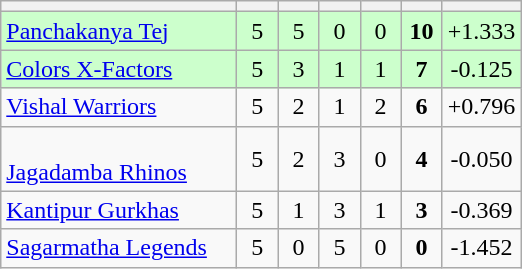<table class="wikitable" style="text-align: center;">
<tr>
<th width=150></th>
<th width=20></th>
<th width=20></th>
<th width=20></th>
<th width=20></th>
<th width=20></th>
<th width=20></th>
</tr>
<tr style="background:#ccffcc;">
<td align=left><a href='#'>Panchakanya Tej</a></td>
<td>5</td>
<td>5</td>
<td>0</td>
<td>0</td>
<td><strong>10</strong></td>
<td>+1.333</td>
</tr>
<tr style="background:#ccffcc;">
<td align=left><a href='#'>Colors X-Factors</a></td>
<td>5</td>
<td>3</td>
<td>1</td>
<td>1</td>
<td><strong>7</strong></td>
<td>-0.125</td>
</tr>
<tr>
<td align=left><a href='#'>Vishal Warriors</a></td>
<td>5</td>
<td>2</td>
<td>1</td>
<td>2</td>
<td><strong>6</strong></td>
<td>+0.796</td>
</tr>
<tr>
<td align=left><br><a href='#'>Jagadamba Rhinos</a></td>
<td>5</td>
<td>2</td>
<td>3</td>
<td>0</td>
<td><strong>4</strong></td>
<td>-0.050</td>
</tr>
<tr>
<td align=left><a href='#'>Kantipur Gurkhas</a></td>
<td>5</td>
<td>1</td>
<td>3</td>
<td>1</td>
<td><strong>3</strong></td>
<td>-0.369</td>
</tr>
<tr>
<td align=left><a href='#'>Sagarmatha Legends</a></td>
<td>5</td>
<td>0</td>
<td>5</td>
<td>0</td>
<td><strong>0</strong></td>
<td>-1.452</td>
</tr>
</table>
